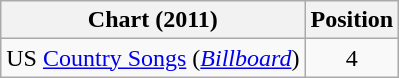<table class="wikitable sortable">
<tr>
<th scope="col">Chart (2011)</th>
<th scope="col">Position</th>
</tr>
<tr>
<td>US <a href='#'>Country Songs</a> (<em><a href='#'>Billboard</a></em>)</td>
<td align="center">4</td>
</tr>
</table>
